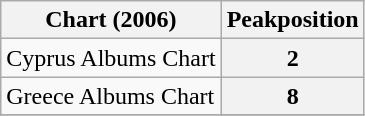<table class="wikitable">
<tr>
<th>Chart (2006)</th>
<th>Peakposition</th>
</tr>
<tr>
<td>Cyprus Albums Chart</td>
<th align="center">2</th>
</tr>
<tr>
<td>Greece Albums Chart</td>
<th align="center">8</th>
</tr>
<tr>
</tr>
</table>
